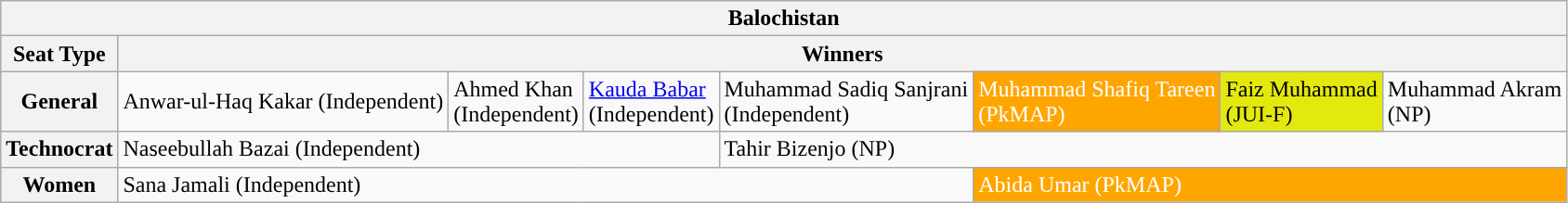<table class="wikitable">
<tr>
<th colspan="8">Balochistan</th>
</tr>
<tr>
<th>Seat Type</th>
<th colspan="7">Winners</th>
</tr>
<tr>
<th>General</th>
<td style="background:">Anwar-ul-Haq Kakar (Independent)</td>
<td style="background:">Ahmed Khan<br>(Independent)</td>
<td style="background:"><a href='#'>Kauda Babar</a><br>(Independent)</td>
<td style="background:">Muhammad Sadiq Sanjrani<br>(Independent)</td>
<td style="background:orange;color:white">Muhammad Shafiq Tareen<br>(PkMAP)</td>
<td style="background:#E3E80F">Faiz Muhammad<br>(JUI-F)</td>
<td style="background:">Muhammad Akram<br>(NP)</td>
</tr>
<tr>
<th>Technocrat</th>
<td colspan="3" style="background:">Naseebullah Bazai (Independent)</td>
<td colspan="4" style="background:">Tahir Bizenjo (NP)</td>
</tr>
<tr>
<th>Women</th>
<td colspan="4" style="background:">Sana Jamali (Independent)</td>
<td colspan="3" style="background:orange;color:white">Abida Umar (PkMAP)</td>
</tr>
</table>
